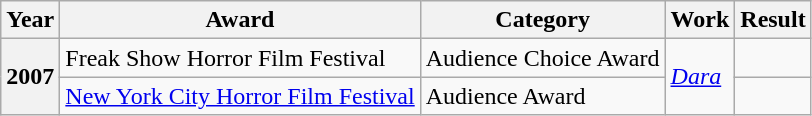<table class="wikitable sortable">
<tr>
<th>Year</th>
<th>Award</th>
<th>Category</th>
<th>Work</th>
<th>Result</th>
</tr>
<tr>
<th rowspan="2">2007</th>
<td>Freak Show Horror Film Festival</td>
<td>Audience Choice Award</td>
<td rowspan="2"><em><a href='#'>Dara</a></em></td>
<td></td>
</tr>
<tr>
<td><a href='#'>New York City Horror Film Festival</a></td>
<td>Audience Award</td>
<td></td>
</tr>
</table>
